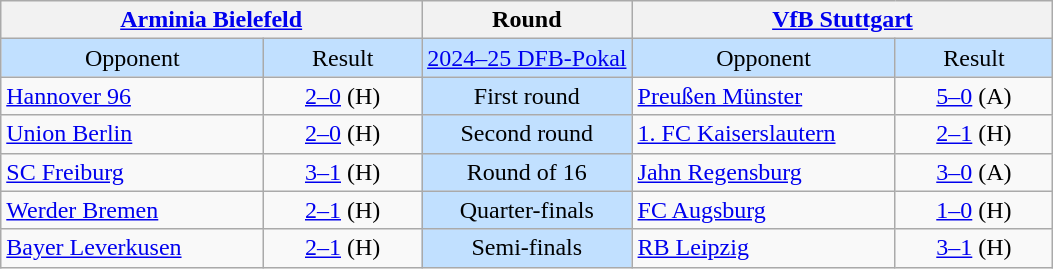<table class="wikitable" style="text-align:center; white-space:nowrap;">
<tr>
<th colspan="2"><a href='#'>Arminia Bielefeld</a></th>
<th>Round</th>
<th colspan="2"><a href='#'>VfB Stuttgart</a></th>
</tr>
<tr style="background:#C1E0FF;">
<td style="width:25%;">Opponent</td>
<td style="width:15%;">Result</td>
<td><a href='#'>2024–25 DFB-Pokal</a></td>
<td style="width:25%;">Opponent</td>
<td style="width:15%;">Result</td>
</tr>
<tr>
<td style="text-align:left;"><a href='#'>Hannover 96</a></td>
<td><a href='#'>2–0</a> (H)</td>
<td style="background:#C1E0FF;">First round</td>
<td style="text-align:left;"><a href='#'>Preußen Münster</a></td>
<td><a href='#'>5–0</a> (A)</td>
</tr>
<tr>
<td style="text-align:left;"><a href='#'>Union Berlin</a></td>
<td><a href='#'>2–0</a> (H)</td>
<td style="background:#C1E0FF;">Second round</td>
<td style="text-align:left;"><a href='#'>1. FC Kaiserslautern</a></td>
<td><a href='#'>2–1</a> (H)</td>
</tr>
<tr>
<td style="text-align:left;"><a href='#'>SC Freiburg</a></td>
<td><a href='#'>3–1</a> (H)</td>
<td style="background:#C1E0FF;">Round of 16</td>
<td style="text-align:left;"><a href='#'>Jahn Regensburg</a></td>
<td><a href='#'>3–0</a> (A)</td>
</tr>
<tr>
<td style="text-align:left;"><a href='#'>Werder Bremen</a></td>
<td><a href='#'>2–1</a> (H)</td>
<td style="background:#C1E0FF;">Quarter-finals</td>
<td style="text-align:left;"><a href='#'>FC Augsburg</a></td>
<td><a href='#'>1–0</a> (H)</td>
</tr>
<tr>
<td style="text-align:left;"><a href='#'>Bayer Leverkusen</a></td>
<td><a href='#'>2–1</a> (H)</td>
<td style="background:#C1E0FF;">Semi-finals</td>
<td style="text-align:left;"><a href='#'>RB Leipzig</a></td>
<td><a href='#'>3–1</a> (H)</td>
</tr>
</table>
